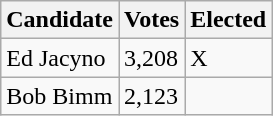<table class="wikitable" border="1">
<tr>
<th>Candidate</th>
<th>Votes</th>
<th>Elected</th>
</tr>
<tr>
<td>Ed Jacyno</td>
<td>3,208</td>
<td>X</td>
</tr>
<tr>
<td>Bob Bimm</td>
<td>2,123</td>
<td></td>
</tr>
</table>
